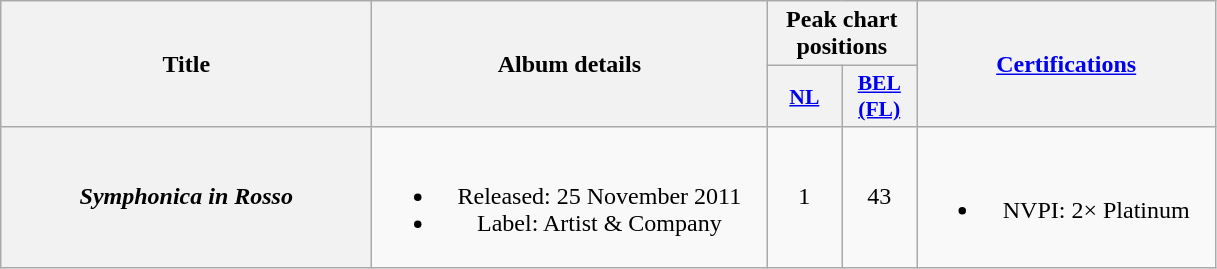<table class="wikitable plainrowheaders" style="text-align:center;" border="1">
<tr>
<th scope="col" rowspan="2" style="width:15em;">Title</th>
<th scope="col" rowspan="2" style="width:16em;">Album details</th>
<th scope="col" colspan="2">Peak chart positions</th>
<th scope="col" rowspan="2" style="width:12em;"><a href='#'>Certifications</a></th>
</tr>
<tr>
<th scope="col" style="width:3em;font-size:90%;"><a href='#'>NL</a><br></th>
<th scope="col" style="width:3em;font-size:90%;"><a href='#'>BEL<br>(FL)</a><br></th>
</tr>
<tr>
<th scope="row"><em>Symphonica in Rosso</em></th>
<td><br><ul><li>Released: 25 November 2011</li><li>Label: Artist & Company</li></ul></td>
<td>1</td>
<td>43</td>
<td><br><ul><li>NVPI: 2× Platinum</li></ul></td>
</tr>
</table>
